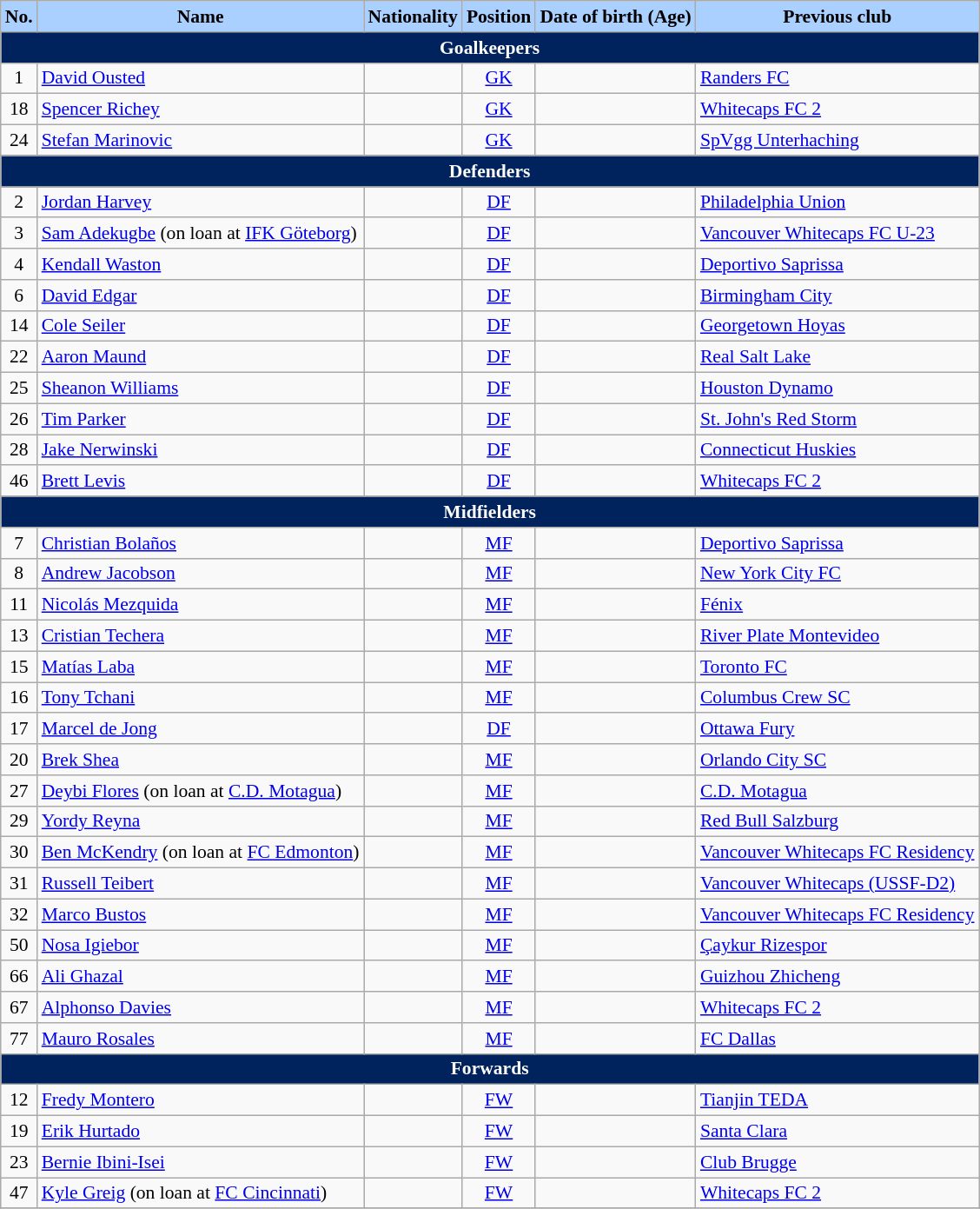<table class="wikitable"  style="text-align:left; font-size:90%;">
<tr>
<th style="background:#AAD0FF; color:black; text-align:center;">No.</th>
<th style="background:#AAD0FF; color:black; text-align:center;">Name</th>
<th style="background:#AAD0FF; color:black; text-align:center;">Nationality</th>
<th style="background:#AAD0FF; color:black; text-align:center;">Position</th>
<th style="background:#AAD0FF; color:black; text-align:center;">Date of birth (Age)</th>
<th style="background:#AAD0FF; color:black; text-align:center;">Previous club</th>
</tr>
<tr>
<th colspan="6"  style="background:#00235D; color:white; text-align:center;">Goalkeepers</th>
</tr>
<tr>
<td style="text-align: center;">1</td>
<td><a href='#'>David Ousted</a></td>
<td style="text-align: center;"></td>
<td style="text-align: center;"><a href='#'>GK</a></td>
<td></td>
<td><a href='#'>Randers FC</a></td>
</tr>
<tr>
<td style="text-align: center;">18</td>
<td><a href='#'>Spencer Richey</a></td>
<td style="text-align: center;"></td>
<td style="text-align: center;"><a href='#'>GK</a></td>
<td></td>
<td><a href='#'>Whitecaps FC 2</a></td>
</tr>
<tr>
<td style="text-align: center;">24</td>
<td><a href='#'>Stefan Marinovic</a></td>
<td style="text-align: center;"></td>
<td style="text-align: center;"><a href='#'>GK</a></td>
<td></td>
<td><a href='#'>SpVgg Unterhaching</a></td>
</tr>
<tr>
<th colspan="6"  style="background:#00235D; color:white; text-align:center;">Defenders</th>
</tr>
<tr>
<td style="text-align: center;">2</td>
<td><a href='#'>Jordan Harvey</a></td>
<td style="text-align: center;"></td>
<td style="text-align: center;"><a href='#'>DF</a></td>
<td></td>
<td><a href='#'>Philadelphia Union</a></td>
</tr>
<tr>
<td style="text-align: center;">3</td>
<td><a href='#'>Sam Adekugbe</a> (on loan at <a href='#'>IFK Göteborg</a>)</td>
<td style="text-align: center;"></td>
<td style="text-align: center;"><a href='#'>DF</a></td>
<td></td>
<td><a href='#'>Vancouver Whitecaps FC U-23</a></td>
</tr>
<tr>
<td style="text-align: center;">4</td>
<td><a href='#'>Kendall Waston</a></td>
<td style="text-align: center;"></td>
<td style="text-align:center;"><a href='#'>DF</a></td>
<td></td>
<td><a href='#'>Deportivo Saprissa</a></td>
</tr>
<tr>
<td style="text-align: center;">6</td>
<td><a href='#'>David Edgar</a></td>
<td style="text-align: center;"></td>
<td style="text-align:center;"><a href='#'>DF</a></td>
<td></td>
<td><a href='#'>Birmingham City</a></td>
</tr>
<tr>
<td style="text-align: center;">14</td>
<td><a href='#'>Cole Seiler</a></td>
<td style="text-align: center;"></td>
<td style="text-align: center;"><a href='#'>DF</a></td>
<td></td>
<td><a href='#'>Georgetown Hoyas</a></td>
</tr>
<tr>
<td style="text-align: center;">22</td>
<td><a href='#'>Aaron Maund</a></td>
<td style="text-align: center;"></td>
<td style="text-align: center;"><a href='#'>DF</a></td>
<td></td>
<td><a href='#'>Real Salt Lake</a></td>
</tr>
<tr>
<td style="text-align: center;">25</td>
<td><a href='#'>Sheanon Williams</a></td>
<td style="text-align: center;"></td>
<td style="text-align: center;"><a href='#'>DF</a></td>
<td></td>
<td><a href='#'>Houston Dynamo</a></td>
</tr>
<tr>
<td style="text-align: center;">26</td>
<td><a href='#'>Tim Parker</a></td>
<td style="text-align: center;"></td>
<td style="text-align: center;"><a href='#'>DF</a></td>
<td></td>
<td><a href='#'>St. John's Red Storm</a></td>
</tr>
<tr>
<td style="text-align: center;">28</td>
<td><a href='#'>Jake Nerwinski</a></td>
<td style="text-align: center;"></td>
<td style="text-align: center;"><a href='#'>DF</a></td>
<td></td>
<td><a href='#'>Connecticut Huskies</a></td>
</tr>
<tr>
<td style="text-align: center;">46</td>
<td><a href='#'>Brett Levis</a></td>
<td style="text-align: center;"></td>
<td style="text-align: center;"><a href='#'>DF</a></td>
<td></td>
<td><a href='#'>Whitecaps FC 2</a></td>
</tr>
<tr>
<th colspan="6"  style="background:#00235D; color:white; text-align:center;">Midfielders</th>
</tr>
<tr>
<td style="text-align: center;">7</td>
<td><a href='#'>Christian Bolaños</a></td>
<td style="text-align: center;"></td>
<td style="text-align: center;"><a href='#'>MF</a></td>
<td></td>
<td><a href='#'>Deportivo Saprissa</a></td>
</tr>
<tr>
<td style="text-align: center;">8</td>
<td><a href='#'>Andrew Jacobson</a></td>
<td style="text-align: center;"></td>
<td style="text-align: center;"><a href='#'>MF</a></td>
<td></td>
<td><a href='#'>New York City FC</a></td>
</tr>
<tr>
<td style="text-align: center;">11</td>
<td><a href='#'>Nicolás Mezquida</a></td>
<td style="text-align: center;"></td>
<td style="text-align: center;"><a href='#'>MF</a></td>
<td></td>
<td><a href='#'>Fénix</a></td>
</tr>
<tr>
<td style="text-align: center;">13</td>
<td><a href='#'>Cristian Techera</a></td>
<td style="text-align: center;"></td>
<td style="text-align: center;"><a href='#'>MF</a></td>
<td></td>
<td><a href='#'>River Plate Montevideo</a></td>
</tr>
<tr>
<td style="text-align: center;">15</td>
<td><a href='#'>Matías Laba</a></td>
<td style="text-align: center;"></td>
<td style="text-align: center;"><a href='#'>MF</a></td>
<td></td>
<td><a href='#'>Toronto FC</a></td>
</tr>
<tr>
<td style="text-align: center;">16</td>
<td><a href='#'>Tony Tchani</a></td>
<td style="text-align: center;"></td>
<td style="text-align: center;"><a href='#'>MF</a></td>
<td></td>
<td><a href='#'>Columbus Crew SC</a></td>
</tr>
<tr>
<td style="text-align: center;">17</td>
<td><a href='#'>Marcel de Jong</a></td>
<td style="text-align: center;"></td>
<td style="text-align: center;"><a href='#'>DF</a></td>
<td></td>
<td><a href='#'>Ottawa Fury</a></td>
</tr>
<tr>
<td style="text-align: center;">20</td>
<td><a href='#'>Brek Shea</a></td>
<td style="text-align: center;"></td>
<td style="text-align: center;"><a href='#'>MF</a></td>
<td></td>
<td><a href='#'>Orlando City SC</a></td>
</tr>
<tr>
<td style="text-align: center;">27</td>
<td><a href='#'>Deybi Flores</a> (on loan at <a href='#'>C.D. Motagua</a>)</td>
<td style="text-align: center;"></td>
<td style="text-align: center;"><a href='#'>MF</a></td>
<td></td>
<td><a href='#'>C.D. Motagua</a></td>
</tr>
<tr>
<td style="text-align: center;">29</td>
<td><a href='#'>Yordy Reyna</a></td>
<td style="text-align: center;"></td>
<td style="text-align:center;"><a href='#'>MF</a></td>
<td></td>
<td><a href='#'>Red Bull Salzburg</a></td>
</tr>
<tr>
<td style="text-align: center;">30</td>
<td><a href='#'>Ben McKendry</a> (on loan at <a href='#'>FC Edmonton</a>)</td>
<td style="text-align: center;"></td>
<td style="text-align: center;"><a href='#'>MF</a></td>
<td></td>
<td><a href='#'>Vancouver Whitecaps FC Residency</a></td>
</tr>
<tr>
<td style="text-align: center;">31</td>
<td><a href='#'>Russell Teibert</a></td>
<td style="text-align: center;"></td>
<td style="text-align: center;"><a href='#'>MF</a></td>
<td></td>
<td><a href='#'>Vancouver Whitecaps (USSF-D2)</a></td>
</tr>
<tr>
<td style="text-align: center;">32</td>
<td><a href='#'>Marco Bustos</a></td>
<td style="text-align: center;"></td>
<td style="text-align: center;"><a href='#'>MF</a></td>
<td></td>
<td><a href='#'>Vancouver Whitecaps FC Residency</a></td>
</tr>
<tr>
<td style="text-align: center;">50</td>
<td><a href='#'>Nosa Igiebor</a></td>
<td style="text-align: center;"></td>
<td style="text-align: center;"><a href='#'>MF</a></td>
<td></td>
<td><a href='#'>Çaykur Rizespor</a></td>
</tr>
<tr>
<td style="text-align: center;">66</td>
<td><a href='#'>Ali Ghazal</a></td>
<td style="text-align: center;"></td>
<td style="text-align: center;"><a href='#'>MF</a></td>
<td></td>
<td><a href='#'>Guizhou Zhicheng</a></td>
</tr>
<tr>
<td style="text-align: center;">67</td>
<td><a href='#'>Alphonso Davies</a></td>
<td style="text-align: center;"></td>
<td style="text-align: center;"><a href='#'>MF</a></td>
<td></td>
<td><a href='#'>Whitecaps FC 2</a></td>
</tr>
<tr>
<td style="text-align: center;">77</td>
<td><a href='#'>Mauro Rosales</a></td>
<td style="text-align: center;"></td>
<td style="text-align: center;"><a href='#'>MF</a></td>
<td></td>
<td><a href='#'>FC Dallas</a></td>
</tr>
<tr>
<th colspan="6"  style="background:#00235D; color:white; text-align:center;">Forwards</th>
</tr>
<tr>
<td style="text-align: center;">12</td>
<td><a href='#'>Fredy Montero</a></td>
<td style="text-align: center;"></td>
<td style="text-align: center;"><a href='#'>FW</a></td>
<td></td>
<td><a href='#'>Tianjin TEDA</a></td>
</tr>
<tr>
<td style="text-align: center;">19</td>
<td><a href='#'>Erik Hurtado</a></td>
<td style="text-align: center;"></td>
<td style="text-align: center;"><a href='#'>FW</a></td>
<td></td>
<td><a href='#'>Santa Clara</a></td>
</tr>
<tr>
<td style="text-align: center;">23</td>
<td><a href='#'>Bernie Ibini-Isei</a></td>
<td style="text-align: center;"></td>
<td style="text-align: center;"><a href='#'>FW</a></td>
<td></td>
<td><a href='#'>Club Brugge</a></td>
</tr>
<tr>
<td style="text-align:center;">47</td>
<td><a href='#'>Kyle Greig</a> (on loan at <a href='#'>FC Cincinnati</a>)</td>
<td style="text-align: center;"></td>
<td style="text-align:center;"><a href='#'>FW</a></td>
<td></td>
<td><a href='#'>Whitecaps FC 2</a></td>
</tr>
<tr>
</tr>
</table>
